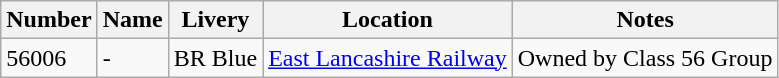<table class="wikitable sortable">
<tr>
<th>Number</th>
<th align=left>Name</th>
<th align=left>Livery</th>
<th align=left>Location</th>
<th align=left>Notes</th>
</tr>
<tr>
<td>56006</td>
<td>-</td>
<td>BR Blue</td>
<td><a href='#'>East Lancashire Railway</a></td>
<td>Owned by Class 56 Group</td>
</tr>
</table>
